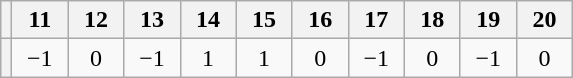<table class="wikitable" style="text-align:center">
<tr>
<th></th>
<th style="width: 30px;">11</th>
<th style="width: 30px;">12</th>
<th style="width: 30px;">13</th>
<th style="width: 30px;">14</th>
<th style="width: 30px;">15</th>
<th style="width: 30px;">16</th>
<th style="width: 30px;">17</th>
<th style="width: 30px;">18</th>
<th style="width: 30px;">19</th>
<th style="width: 30px;">20</th>
</tr>
<tr>
<th></th>
<td>−1</td>
<td>0</td>
<td>−1</td>
<td>1</td>
<td>1</td>
<td>0</td>
<td>−1</td>
<td>0</td>
<td>−1</td>
<td>0</td>
</tr>
</table>
